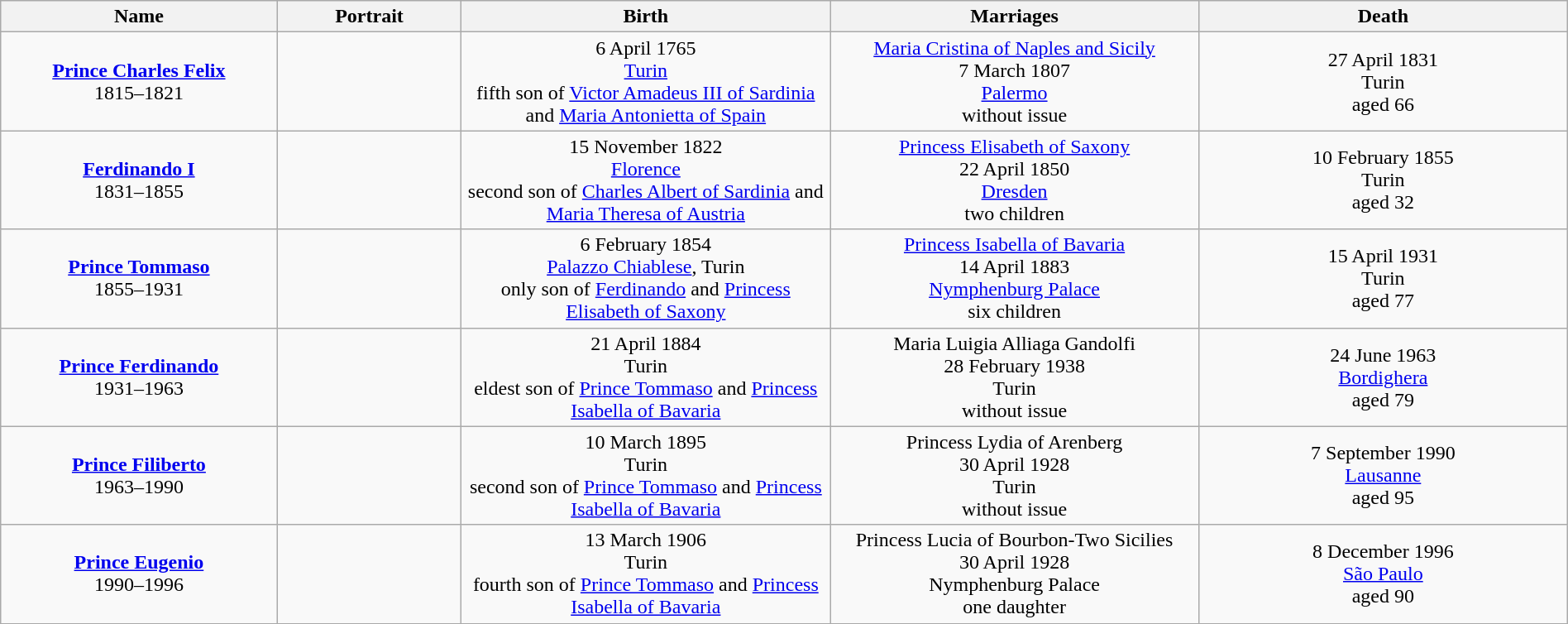<table style="text-align:center; width:100%" class="wikitable">
<tr>
<th width=15%>Name</th>
<th width=10%>Portrait</th>
<th width=20%>Birth</th>
<th width=20%>Marriages</th>
<th width=20%>Death</th>
</tr>
<tr>
<td width=auto><strong><a href='#'>Prince Charles Felix</a></strong><br>1815–1821</td>
<td></td>
<td>6 April 1765<br><a href='#'>Turin</a><br>fifth son of <a href='#'>Victor Amadeus III of Sardinia</a> and <a href='#'>Maria Antonietta of Spain</a></td>
<td><a href='#'>Maria Cristina of Naples and Sicily</a><br>7 March 1807<br><a href='#'>Palermo</a><br>without issue</td>
<td>27 April 1831<br>Turin<br>aged 66</td>
</tr>
<tr>
<td width=auto><strong><a href='#'>Ferdinando I</a></strong><br>1831–1855</td>
<td></td>
<td>15 November 1822<br><a href='#'>Florence</a><br>second son of <a href='#'>Charles Albert of Sardinia</a> and <a href='#'>Maria Theresa of Austria</a></td>
<td><a href='#'>Princess Elisabeth of Saxony</a><br>22 April 1850<br><a href='#'>Dresden</a><br>two children</td>
<td>10 February 1855<br>Turin<br>aged 32</td>
</tr>
<tr>
<td width=auto><strong><a href='#'>Prince Tommaso</a></strong><br>1855–1931</td>
<td></td>
<td>6 February 1854<br><a href='#'>Palazzo Chiablese</a>, Turin<br>only son of <a href='#'>Ferdinando</a> and <a href='#'>Princess Elisabeth of Saxony</a></td>
<td><a href='#'>Princess Isabella of Bavaria</a><br>14 April 1883<br><a href='#'>Nymphenburg Palace</a><br>six children</td>
<td>15 April 1931<br>Turin<br>aged 77</td>
</tr>
<tr>
<td width=auto><strong><a href='#'>Prince Ferdinando</a></strong><br>1931–1963</td>
<td></td>
<td>21 April 1884<br>Turin<br>eldest son of <a href='#'>Prince Tommaso</a> and <a href='#'>Princess Isabella of Bavaria</a></td>
<td>Maria Luigia Alliaga Gandolfi<br>28 February 1938<br>Turin<br>without issue</td>
<td>24 June 1963<br><a href='#'>Bordighera</a><br>aged 79</td>
</tr>
<tr>
<td width=auto><strong><a href='#'>Prince Filiberto</a></strong><br>1963–1990</td>
<td></td>
<td>10 March 1895<br>Turin<br>second son of <a href='#'>Prince Tommaso</a> and <a href='#'>Princess Isabella of Bavaria</a></td>
<td>Princess Lydia of Arenberg<br>30 April 1928<br>Turin<br>without issue</td>
<td>7 September 1990<br><a href='#'>Lausanne</a><br>aged 95</td>
</tr>
<tr>
<td width=auto><strong><a href='#'>Prince Eugenio</a></strong><br>1990–1996</td>
<td></td>
<td>13 March 1906<br>Turin<br>fourth son of <a href='#'>Prince Tommaso</a> and <a href='#'>Princess Isabella of Bavaria</a></td>
<td>Princess Lucia of Bourbon-Two Sicilies<br>30 April 1928<br>Nymphenburg Palace<br>one daughter</td>
<td>8 December 1996<br><a href='#'>São Paulo</a><br>aged 90</td>
</tr>
<tr>
</tr>
</table>
